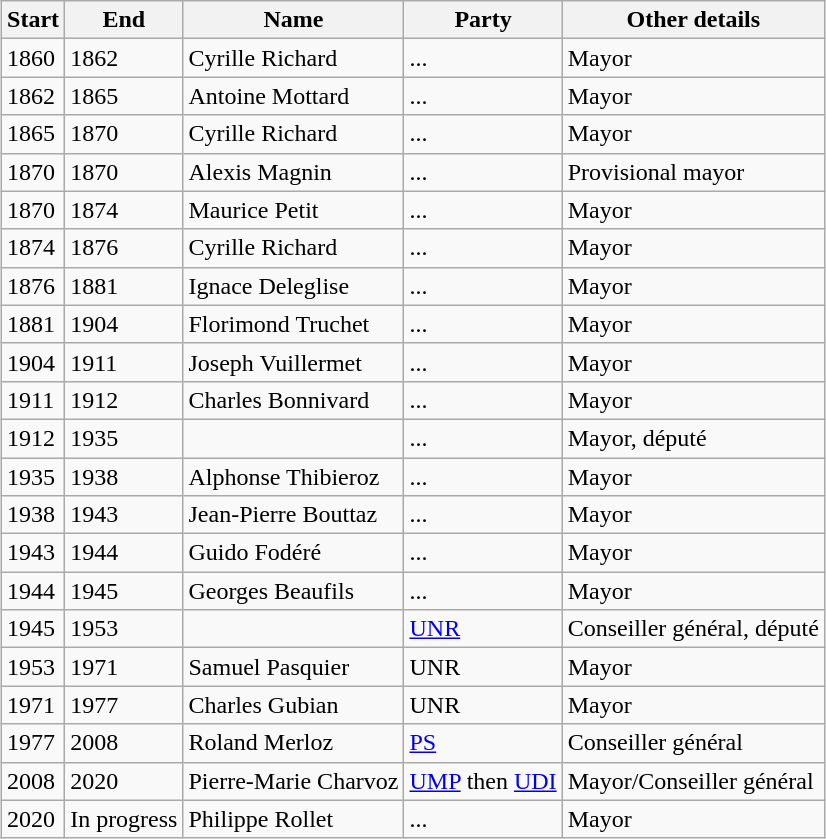<table border="1" class="wikitable" style="margin:1em auto;">
<tr>
<th>Start</th>
<th>End</th>
<th>Name</th>
<th>Party</th>
<th>Other details</th>
</tr>
<tr>
<td>1860</td>
<td>1862</td>
<td>Cyrille Richard</td>
<td>...</td>
<td>Mayor</td>
</tr>
<tr>
<td>1862</td>
<td>1865</td>
<td>Antoine Mottard</td>
<td>...</td>
<td>Mayor</td>
</tr>
<tr>
<td>1865</td>
<td>1870</td>
<td>Cyrille Richard</td>
<td>...</td>
<td>Mayor</td>
</tr>
<tr>
<td>1870</td>
<td>1870</td>
<td>Alexis Magnin</td>
<td>...</td>
<td>Provisional mayor</td>
</tr>
<tr>
<td>1870</td>
<td>1874</td>
<td>Maurice Petit</td>
<td>...</td>
<td>Mayor</td>
</tr>
<tr>
<td>1874</td>
<td>1876</td>
<td>Cyrille Richard</td>
<td>...</td>
<td>Mayor</td>
</tr>
<tr>
<td>1876</td>
<td>1881</td>
<td>Ignace Deleglise</td>
<td>...</td>
<td>Mayor</td>
</tr>
<tr>
<td>1881</td>
<td>1904</td>
<td>Florimond Truchet</td>
<td>...</td>
<td>Mayor</td>
</tr>
<tr>
<td>1904</td>
<td>1911</td>
<td>Joseph Vuillermet</td>
<td>...</td>
<td>Mayor</td>
</tr>
<tr>
<td>1911</td>
<td>1912</td>
<td>Charles Bonnivard</td>
<td>...</td>
<td>Mayor</td>
</tr>
<tr>
<td>1912</td>
<td>1935</td>
<td></td>
<td>...</td>
<td>Mayor, député</td>
</tr>
<tr>
<td>1935</td>
<td>1938</td>
<td>Alphonse Thibieroz</td>
<td>...</td>
<td>Mayor</td>
</tr>
<tr>
<td>1938</td>
<td>1943</td>
<td>Jean-Pierre Bouttaz</td>
<td>...</td>
<td>Mayor</td>
</tr>
<tr>
<td>1943</td>
<td>1944</td>
<td>Guido Fodéré</td>
<td>...</td>
<td>Mayor</td>
</tr>
<tr>
<td>1944</td>
<td>1945</td>
<td>Georges Beaufils</td>
<td>...</td>
<td>Mayor</td>
</tr>
<tr>
<td>1945</td>
<td>1953</td>
<td></td>
<td><a href='#'>UNR</a></td>
<td>Conseiller général, député</td>
</tr>
<tr>
<td>1953</td>
<td>1971</td>
<td>Samuel Pasquier</td>
<td>UNR</td>
<td>Mayor</td>
</tr>
<tr>
<td>1971</td>
<td>1977</td>
<td>Charles Gubian</td>
<td>UNR</td>
<td>Mayor</td>
</tr>
<tr>
<td>1977</td>
<td>2008</td>
<td>Roland Merloz</td>
<td><a href='#'>PS</a></td>
<td>Conseiller général</td>
</tr>
<tr>
<td>2008</td>
<td>2020</td>
<td>Pierre-Marie Charvoz</td>
<td><a href='#'>UMP</a> then <a href='#'>UDI</a></td>
<td>Mayor/Conseiller général</td>
</tr>
<tr>
<td>2020</td>
<td>In progress</td>
<td>Philippe Rollet</td>
<td>...</td>
<td>Mayor</td>
</tr>
</table>
